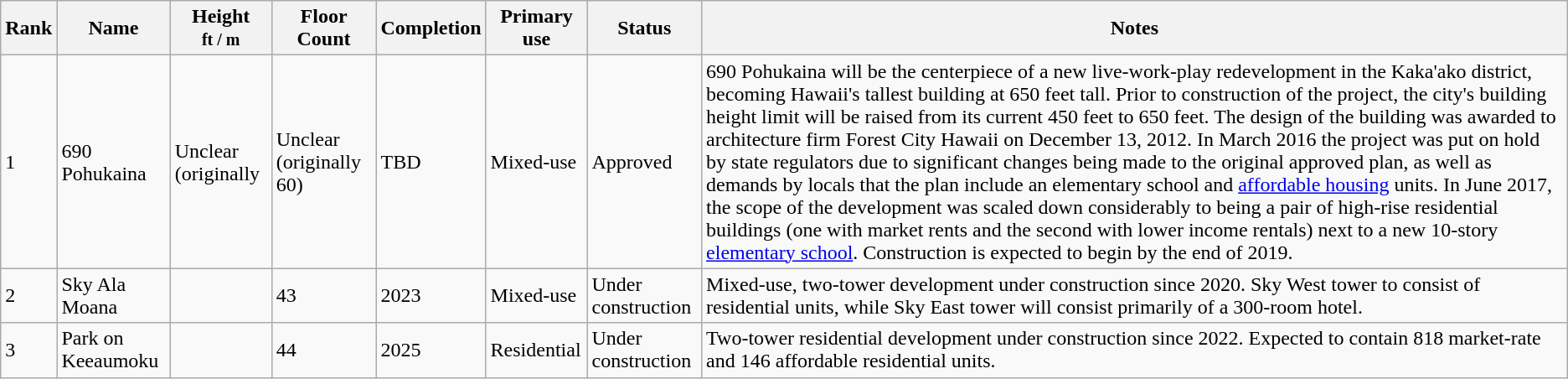<table class="wikitable sortable">
<tr>
<th>Rank</th>
<th>Name</th>
<th>Height<br><small>ft / m</small></th>
<th>Floor Count</th>
<th>Completion</th>
<th>Primary use</th>
<th>Status</th>
<th>Notes</th>
</tr>
<tr>
<td>1</td>
<td>690 Pohukaina</td>
<td>Unclear (originally </td>
<td>Unclear (originally 60)</td>
<td>TBD</td>
<td>Mixed-use</td>
<td>Approved</td>
<td>690 Pohukaina will be the centerpiece of a new live-work-play redevelopment in the Kaka'ako district, becoming Hawaii's tallest building at 650 feet tall. Prior to construction of the project, the city's building height limit will be raised from its current 450 feet to 650 feet. The design of the building was awarded to architecture firm Forest City Hawaii on December 13, 2012. In March 2016 the project was put on hold by state regulators due to significant changes being made to the original approved plan, as well as demands by locals that the plan include an elementary school and <a href='#'>affordable housing</a> units. In June 2017, the scope of the development was scaled down considerably to being a pair of high-rise residential buildings (one with market rents and the second with lower income rentals) next to a new 10-story <a href='#'>elementary school</a>. Construction is expected to begin by the end of 2019.</td>
</tr>
<tr>
<td>2</td>
<td>Sky Ala Moana</td>
<td></td>
<td>43</td>
<td>2023</td>
<td>Mixed-use</td>
<td>Under construction</td>
<td>Mixed-use, two-tower development under construction since 2020. Sky West tower to consist of residential units, while Sky East tower will consist primarily of a 300-room hotel.</td>
</tr>
<tr>
<td>3</td>
<td>Park on Keeaumoku</td>
<td></td>
<td>44</td>
<td>2025</td>
<td>Residential</td>
<td>Under construction</td>
<td>Two-tower residential development under construction since 2022. Expected to contain 818 market-rate and 146 affordable residential units.</td>
</tr>
</table>
